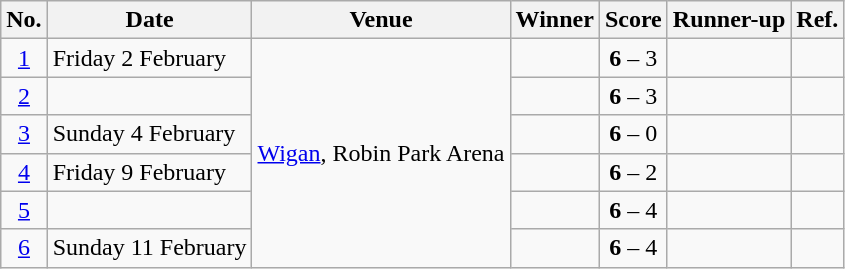<table class="wikitable">
<tr>
<th>No.</th>
<th>Date</th>
<th>Venue</th>
<th>Winner</th>
<th>Score</th>
<th>Runner-up</th>
<th>Ref.</th>
</tr>
<tr>
<td align=center><a href='#'>1</a></td>
<td align=left>Friday 2 February</td>
<td rowspan=6 align=center> <a href='#'>Wigan</a>, Robin Park Arena</td>
<td align="right"></td>
<td align="center"><strong>6</strong> – 3</td>
<td></td>
<td align="center"></td>
</tr>
<tr>
<td align=center><a href='#'>2</a></td>
<td align=left></td>
<td align=right></td>
<td align=center><strong>6</strong> – 3</td>
<td></td>
<td align="center"></td>
</tr>
<tr>
<td align=center><a href='#'>3</a></td>
<td align=left>Sunday 4 February</td>
<td align=right></td>
<td align=center><strong>6</strong> – 0</td>
<td></td>
<td align="center"></td>
</tr>
<tr>
<td align=center><a href='#'>4</a></td>
<td align=left>Friday 9 February</td>
<td align=right></td>
<td align=center><strong>6</strong> – 2</td>
<td></td>
<td align="center"></td>
</tr>
<tr>
<td align=center><a href='#'>5</a></td>
<td align=left></td>
<td align="right"></td>
<td align="center"><strong>6</strong> – 4</td>
<td></td>
<td align="center"></td>
</tr>
<tr>
<td align=center><a href='#'>6</a></td>
<td align=left>Sunday 11 February</td>
<td align=right></td>
<td align=center><strong>6</strong> – 4</td>
<td></td>
<td align="center"></td>
</tr>
</table>
